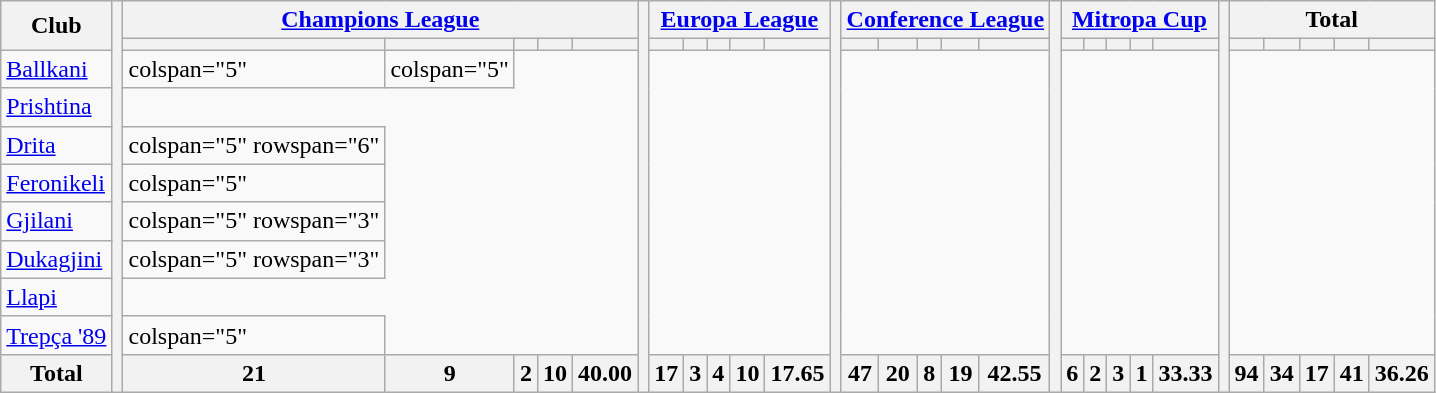<table class="wikitable">
<tr>
<th rowspan="2">Club</th>
<th rowspan="11"></th>
<th colspan="5"><a href='#'>Champions League</a></th>
<th rowspan="11"></th>
<th colspan="5"><a href='#'>Europa League</a></th>
<th rowspan="11"></th>
<th colspan="5"><a href='#'>Conference League</a></th>
<th rowspan="11"></th>
<th colspan="5"><a href='#'>Mitropa Cup</a></th>
<th rowspan="11"></th>
<th colspan="5">Total</th>
</tr>
<tr>
<th></th>
<th></th>
<th></th>
<th></th>
<th></th>
<th></th>
<th></th>
<th></th>
<th></th>
<th></th>
<th></th>
<th></th>
<th></th>
<th></th>
<th></th>
<th></th>
<th></th>
<th></th>
<th></th>
<th></th>
<th></th>
<th></th>
<th></th>
<th></th>
<th></th>
</tr>
<tr>
<td><a href='#'>Ballkani</a><br></td>
<td>colspan="5" <br></td>
<td>colspan="5" <br></td>
</tr>
<tr>
<td><a href='#'>Prishtina</a><br>



</td>
</tr>
<tr>
<td><a href='#'>Drita</a><br>

</td>
<td>colspan="5" rowspan="6" <br></td>
</tr>
<tr>
<td><a href='#'>Feronikeli</a><br>
</td>
<td>colspan="5" <br></td>
</tr>
<tr>
<td><a href='#'>Gjilani</a></td>
<td>colspan="5" rowspan="3" <br>

</td>
</tr>
<tr>
<td><a href='#'>Dukagjini</a></td>
<td>colspan="5" rowspan="3" <br>
</td>
</tr>
<tr>
<td><a href='#'>Llapi</a><br>
</td>
</tr>
<tr>
<td><a href='#'>Trepça '89</a><br></td>
<td>colspan="5" <br></td>
</tr>
<tr>
<th>Total</th>
<th>21</th>
<th>9</th>
<th>2</th>
<th>10</th>
<th>40.00</th>
<th>17</th>
<th>3</th>
<th>4</th>
<th>10</th>
<th>17.65</th>
<th>47</th>
<th>20</th>
<th>8</th>
<th>19</th>
<th>42.55</th>
<th>6</th>
<th>2</th>
<th>3</th>
<th>1</th>
<th>33.33</th>
<th>94</th>
<th>34</th>
<th>17</th>
<th>41</th>
<th>36.26</th>
</tr>
</table>
